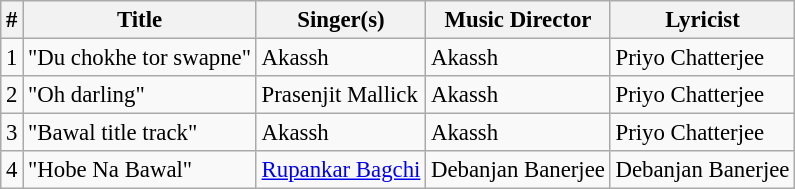<table class="wikitable" style="font-size:95%;">
<tr>
<th>#</th>
<th>Title</th>
<th>Singer(s)</th>
<th>Music Director</th>
<th>Lyricist</th>
</tr>
<tr>
<td>1</td>
<td>"Du chokhe tor swapne"</td>
<td>Akassh</td>
<td>Akassh</td>
<td>Priyo Chatterjee</td>
</tr>
<tr>
<td>2</td>
<td>"Oh darling"</td>
<td>Prasenjit Mallick</td>
<td>Akassh</td>
<td>Priyo Chatterjee</td>
</tr>
<tr>
<td>3</td>
<td>"Bawal title track"</td>
<td>Akassh</td>
<td>Akassh</td>
<td>Priyo Chatterjee</td>
</tr>
<tr>
<td>4</td>
<td>"Hobe Na Bawal"</td>
<td><a href='#'>Rupankar Bagchi</a></td>
<td>Debanjan Banerjee</td>
<td>Debanjan Banerjee</td>
</tr>
</table>
